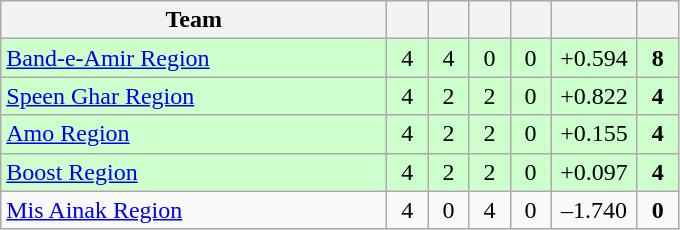<table class="wikitable" style="text-align:center">
<tr>
<th style="width:250px">Team</th>
<th width="20"></th>
<th width="20"></th>
<th width="20"></th>
<th width="20"></th>
<th width="50"></th>
<th width="20"></th>
</tr>
<tr style="background:#cfc">
<td style="text-align:left;"><a href='#'>Band-e-Amir Region</a></td>
<td>4</td>
<td>4</td>
<td>0</td>
<td>0</td>
<td>+0.594</td>
<td><strong>8</strong></td>
</tr>
<tr style="background:#cfc">
<td style="text-align:left;"><a href='#'>Speen Ghar Region</a></td>
<td>4</td>
<td>2</td>
<td>2</td>
<td>0</td>
<td>+0.822</td>
<td><strong>4</strong></td>
</tr>
<tr style="background:#cfc">
<td style="text-align:left;"><a href='#'>Amo Region</a></td>
<td>4</td>
<td>2</td>
<td>2</td>
<td>0</td>
<td>+0.155</td>
<td><strong>4</strong></td>
</tr>
<tr style="background:#cfc">
<td style="text-align:left;"><a href='#'>Boost Region</a></td>
<td>4</td>
<td>2</td>
<td>2</td>
<td>0</td>
<td>+0.097</td>
<td><strong>4</strong></td>
</tr>
<tr>
<td style="text-align:left;"><a href='#'>Mis Ainak Region</a></td>
<td>4</td>
<td>0</td>
<td>4</td>
<td>0</td>
<td>–1.740</td>
<td><strong>0</strong></td>
</tr>
</table>
